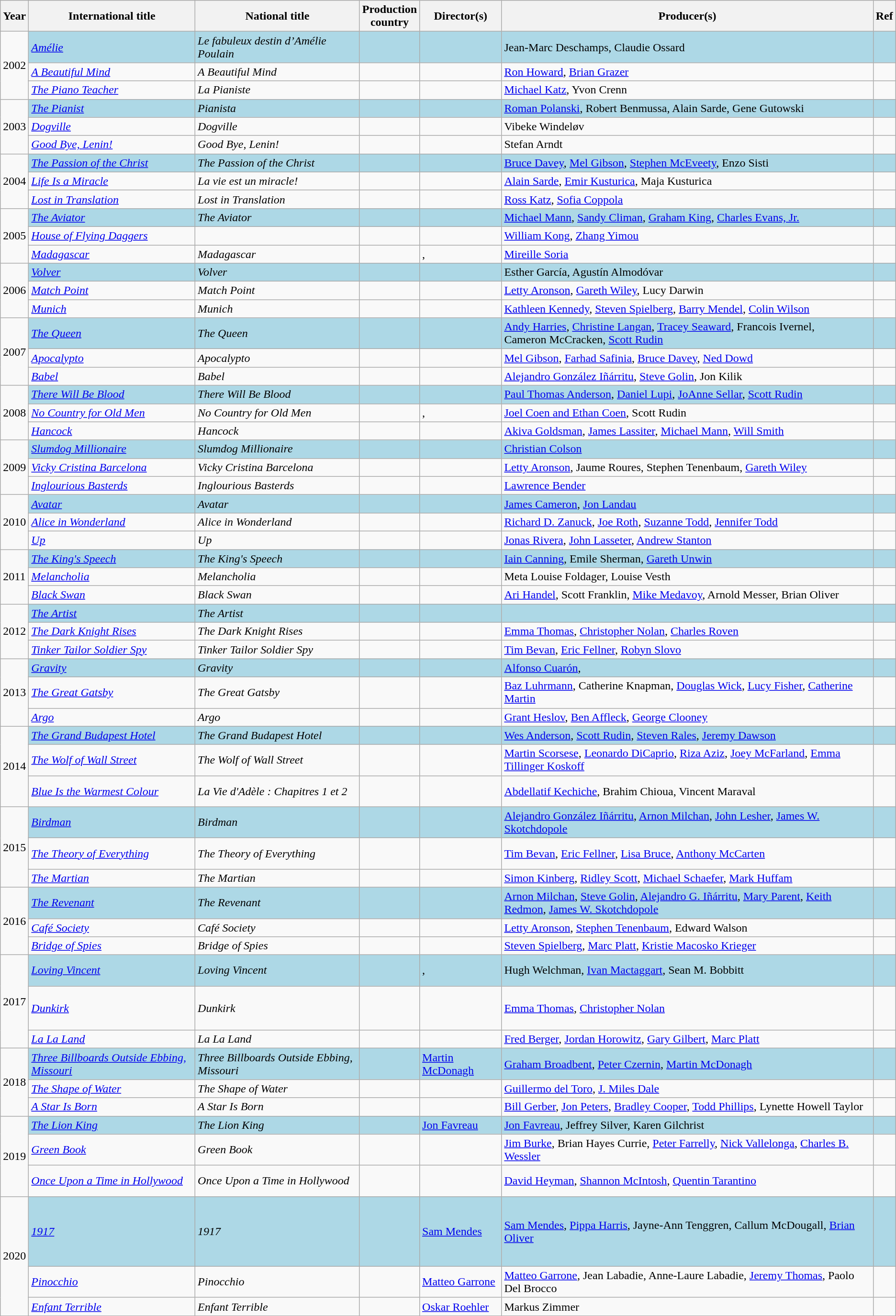<table class="wikitable sortable">
<tr>
<th scope="col">Year</th>
<th scope="col">International title</th>
<th scope="col">National title</th>
<th scope="col">Production<br>country</th>
<th scope="col">Director(s)</th>
<th scope="col">Producer(s)</th>
<th scope="col" class="unsortable">Ref</th>
</tr>
<tr>
<td rowspan="3">2002</td>
<td style="background:lightblue;"><em><a href='#'>Amélie</a></em></td>
<td style="background:lightblue;"><em>Le fabuleux destin d’Amélie Poulain</em></td>
<td style="background:lightblue;"></td>
<td style="background:lightblue;"></td>
<td style="background:lightblue;">Jean-Marc Deschamps, Claudie Ossard</td>
<td style="background:lightblue;"></td>
</tr>
<tr>
<td><em><a href='#'>A Beautiful Mind</a></em></td>
<td><em>A Beautiful Mind</em></td>
<td></td>
<td></td>
<td><a href='#'>Ron Howard</a>, <a href='#'>Brian Grazer</a></td>
<td></td>
</tr>
<tr>
<td><em><a href='#'>The Piano Teacher</a></em></td>
<td><em>La Pianiste</em></td>
<td></td>
<td></td>
<td><a href='#'>Michael Katz</a>, Yvon Crenn</td>
<td></td>
</tr>
<tr>
<td rowspan="3">2003</td>
<td style="background:lightblue;"><em><a href='#'>The Pianist</a></em></td>
<td style="background:lightblue;"><em>Pianista</em></td>
<td style="background:lightblue;"></td>
<td style="background:lightblue;"></td>
<td style="background:lightblue;"><a href='#'>Roman Polanski</a>, Robert Benmussa, Alain Sarde, Gene Gutowski</td>
<td style="background:lightblue;"></td>
</tr>
<tr>
<td><em><a href='#'>Dogville</a></em></td>
<td><em>Dogville</em></td>
<td></td>
<td></td>
<td>Vibeke Windeløv</td>
<td></td>
</tr>
<tr>
<td><em><a href='#'>Good Bye, Lenin!</a></em></td>
<td><em>Good Bye, Lenin!</em></td>
<td></td>
<td></td>
<td>Stefan Arndt</td>
<td></td>
</tr>
<tr>
<td rowspan="3">2004</td>
<td style="background:lightblue;"><em><a href='#'>The Passion of the Christ</a></em></td>
<td style="background:lightblue;"><em>The Passion of the Christ</em></td>
<td style="background:lightblue;"></td>
<td style="background:lightblue;"></td>
<td style="background:lightblue;"><a href='#'>Bruce Davey</a>, <a href='#'>Mel Gibson</a>, <a href='#'>Stephen McEveety</a>, Enzo Sisti</td>
<td style="background:lightblue;"></td>
</tr>
<tr>
<td><em><a href='#'>Life Is a Miracle</a></em></td>
<td><em>La vie est un miracle!</em></td>
<td></td>
<td></td>
<td><a href='#'>Alain Sarde</a>, <a href='#'>Emir Kusturica</a>, Maja Kusturica</td>
<td></td>
</tr>
<tr>
<td><em><a href='#'>Lost in Translation</a></em></td>
<td><em>Lost in Translation</em></td>
<td></td>
<td></td>
<td><a href='#'>Ross Katz</a>, <a href='#'>Sofia Coppola</a></td>
<td></td>
</tr>
<tr>
<td rowspan="3">2005</td>
<td style="background:lightblue;"><em><a href='#'>The Aviator</a></em></td>
<td style="background:lightblue;"><em>The Aviator</em></td>
<td style="background:lightblue;"></td>
<td style="background:lightblue;"></td>
<td style="background:lightblue;"><a href='#'>Michael Mann</a>, <a href='#'>Sandy Climan</a>, <a href='#'>Graham King</a>, <a href='#'>Charles Evans, Jr.</a></td>
<td style="background:lightblue;"></td>
</tr>
<tr>
<td><em><a href='#'>House of Flying Daggers</a></em></td>
<td></td>
<td></td>
<td></td>
<td><a href='#'>William Kong</a>, <a href='#'>Zhang Yimou</a></td>
<td></td>
</tr>
<tr>
<td><em><a href='#'>Madagascar</a></em></td>
<td><em>Madagascar</em></td>
<td></td>
<td>, </td>
<td><a href='#'>Mireille Soria</a></td>
<td></td>
</tr>
<tr>
<td rowspan="3">2006</td>
<td style="background:lightblue;"><em><a href='#'>Volver</a></em></td>
<td style="background:lightblue;"><em>Volver</em></td>
<td style="background:lightblue;"></td>
<td style="background:lightblue;"></td>
<td style="background:lightblue;">Esther García, Agustín Almodóvar</td>
<td style="background:lightblue;"></td>
</tr>
<tr>
<td><em><a href='#'>Match Point</a></em></td>
<td><em>Match Point</em></td>
<td></td>
<td></td>
<td><a href='#'>Letty Aronson</a>, <a href='#'>Gareth Wiley</a>, Lucy Darwin</td>
<td></td>
</tr>
<tr>
<td><em><a href='#'>Munich</a></em></td>
<td><em>Munich</em></td>
<td></td>
<td></td>
<td><a href='#'>Kathleen Kennedy</a>, <a href='#'>Steven Spielberg</a>, <a href='#'>Barry Mendel</a>, <a href='#'>Colin Wilson</a></td>
<td></td>
</tr>
<tr>
<td rowspan="3">2007</td>
<td style="background:lightblue;"><em><a href='#'>The Queen</a></em></td>
<td style="background:lightblue;"><em>The Queen</em></td>
<td style="background:lightblue;"></td>
<td style="background:lightblue;"></td>
<td style="background:lightblue;"><a href='#'>Andy Harries</a>, <a href='#'>Christine Langan</a>, <a href='#'>Tracey Seaward</a>, Francois Ivernel,<br> Cameron McCracken, <a href='#'>Scott Rudin</a></td>
<td style="background:lightblue;"></td>
</tr>
<tr>
<td><em><a href='#'>Apocalypto</a></em></td>
<td><em>Apocalypto</em></td>
<td></td>
<td></td>
<td><a href='#'>Mel Gibson</a>, <a href='#'>Farhad Safinia</a>, <a href='#'>Bruce Davey</a>, <a href='#'>Ned Dowd</a></td>
<td></td>
</tr>
<tr>
<td><em><a href='#'>Babel</a></em></td>
<td><em>Babel</em></td>
<td></td>
<td></td>
<td><a href='#'>Alejandro González Iñárritu</a>, <a href='#'>Steve Golin</a>, Jon Kilik</td>
<td></td>
</tr>
<tr>
<td rowspan="3">2008</td>
<td style="background:lightblue;"><em><a href='#'>There Will Be Blood</a></em></td>
<td style="background:lightblue;"><em>There Will Be Blood</em></td>
<td style="background:lightblue;"></td>
<td style="background:lightblue;"></td>
<td style="background:lightblue;"><a href='#'>Paul Thomas Anderson</a>, <a href='#'>Daniel Lupi</a>, <a href='#'>JoAnne Sellar</a>, <a href='#'>Scott Rudin</a></td>
<td style="background:lightblue;"></td>
</tr>
<tr>
<td><em><a href='#'>No Country for Old Men</a></em></td>
<td><em>No Country for Old Men</em></td>
<td></td>
<td>, </td>
<td><a href='#'>Joel Coen and Ethan Coen</a>, Scott Rudin</td>
<td></td>
</tr>
<tr>
<td><em><a href='#'>Hancock</a></em></td>
<td><em>Hancock</em></td>
<td></td>
<td></td>
<td><a href='#'>Akiva Goldsman</a>, <a href='#'>James Lassiter</a>, <a href='#'>Michael Mann</a>, <a href='#'>Will Smith</a></td>
<td></td>
</tr>
<tr>
<td rowspan="3">2009</td>
<td style="background:lightblue;"><em><a href='#'>Slumdog Millionaire</a></em></td>
<td style="background:lightblue;"><em>Slumdog Millionaire</em></td>
<td style="background:lightblue;"></td>
<td style="background:lightblue;"></td>
<td style="background:lightblue;"><a href='#'>Christian Colson</a></td>
<td style="background:lightblue;"></td>
</tr>
<tr>
<td><em><a href='#'>Vicky Cristina Barcelona</a></em></td>
<td><em>Vicky Cristina Barcelona</em></td>
<td></td>
<td></td>
<td><a href='#'>Letty Aronson</a>, Jaume Roures, Stephen Tenenbaum, <a href='#'>Gareth Wiley</a></td>
<td></td>
</tr>
<tr>
<td><em><a href='#'>Inglourious Basterds</a></em></td>
<td><em>Inglourious Basterds</em></td>
<td></td>
<td></td>
<td><a href='#'>Lawrence Bender</a></td>
<td></td>
</tr>
<tr>
<td rowspan="3">2010</td>
<td style="background:lightblue;"><em><a href='#'>Avatar</a></em></td>
<td style="background:lightblue;"><em>Avatar</em></td>
<td style="background:lightblue;"></td>
<td style="background:lightblue;"></td>
<td style="background:lightblue;"><a href='#'>James Cameron</a>, <a href='#'>Jon Landau</a></td>
<td style="background:lightblue;"></td>
</tr>
<tr>
<td><em><a href='#'>Alice in Wonderland</a></em></td>
<td><em>Alice in Wonderland</em></td>
<td></td>
<td></td>
<td><a href='#'>Richard D. Zanuck</a>, <a href='#'>Joe Roth</a>, <a href='#'>Suzanne Todd</a>, <a href='#'>Jennifer Todd</a></td>
<td></td>
</tr>
<tr>
<td><em><a href='#'>Up</a></em></td>
<td><em>Up</em></td>
<td></td>
<td></td>
<td><a href='#'>Jonas Rivera</a>, <a href='#'>John Lasseter</a>, <a href='#'>Andrew Stanton</a></td>
<td></td>
</tr>
<tr>
<td rowspan="3">2011</td>
<td style="background:lightblue;"><em><a href='#'>The King's Speech</a></em></td>
<td style="background:lightblue;"><em>The King's Speech</em></td>
<td style="background:lightblue;"></td>
<td style="background:lightblue;"></td>
<td style="background:lightblue;"><a href='#'>Iain Canning</a>, Emile Sherman, <a href='#'>Gareth Unwin</a></td>
<td style="background:lightblue;"></td>
</tr>
<tr>
<td><em><a href='#'>Melancholia</a></em></td>
<td><em>Melancholia</em></td>
<td></td>
<td></td>
<td>Meta Louise Foldager, Louise Vesth</td>
<td></td>
</tr>
<tr>
<td><em><a href='#'>Black Swan</a></em></td>
<td><em>Black Swan</em></td>
<td></td>
<td></td>
<td><a href='#'>Ari Handel</a>, Scott Franklin, <a href='#'>Mike Medavoy</a>, Arnold Messer, Brian Oliver</td>
<td></td>
</tr>
<tr>
<td rowspan="3">2012</td>
<td style="background:lightblue;"><em><a href='#'>The Artist</a></em></td>
<td style="background:lightblue;"><em>The Artist</em></td>
<td style="background:lightblue;"></td>
<td style="background:lightblue;"></td>
<td style="background:lightblue;"></td>
<td style="background:lightblue;"></td>
</tr>
<tr>
<td><em><a href='#'>The Dark Knight Rises</a></em></td>
<td><em>The Dark Knight Rises</em></td>
<td></td>
<td></td>
<td><a href='#'>Emma Thomas</a>, <a href='#'>Christopher Nolan</a>, <a href='#'>Charles Roven</a></td>
<td></td>
</tr>
<tr>
<td><em><a href='#'>Tinker Tailor Soldier Spy</a></em></td>
<td><em>Tinker Tailor Soldier Spy</em></td>
<td></td>
<td></td>
<td><a href='#'>Tim Bevan</a>, <a href='#'>Eric Fellner</a>, <a href='#'>Robyn Slovo</a></td>
<td></td>
</tr>
<tr>
<td rowspan="3">2013</td>
<td style="background:lightblue;"><em><a href='#'>Gravity</a></em></td>
<td style="background:lightblue;"><em>Gravity</em></td>
<td style="background:lightblue;"></td>
<td style="background:lightblue;"></td>
<td style="background:lightblue;"><a href='#'>Alfonso Cuarón</a>, </td>
<td style="background:lightblue;"></td>
</tr>
<tr>
<td><em><a href='#'>The Great Gatsby</a></em></td>
<td><em>The Great Gatsby</em></td>
<td></td>
<td></td>
<td><a href='#'>Baz Luhrmann</a>, Catherine Knapman, <a href='#'>Douglas Wick</a>, <a href='#'>Lucy Fisher</a>, <a href='#'>Catherine Martin</a></td>
<td></td>
</tr>
<tr>
<td><em><a href='#'>Argo</a></em></td>
<td><em>Argo</em></td>
<td></td>
<td></td>
<td><a href='#'>Grant Heslov</a>, <a href='#'>Ben Affleck</a>, <a href='#'>George Clooney</a></td>
<td></td>
</tr>
<tr>
<td rowspan="3">2014</td>
<td style="background:lightblue;"><em><a href='#'>The Grand Budapest Hotel</a></em></td>
<td style="background:lightblue;"><em>The Grand Budapest Hotel</em></td>
<td style="background:lightblue;"></td>
<td style="background:lightblue;"></td>
<td style="background:lightblue;"><a href='#'>Wes Anderson</a>, <a href='#'>Scott Rudin</a>, <a href='#'>Steven Rales</a>, <a href='#'>Jeremy Dawson</a></td>
<td style="background:lightblue;"></td>
</tr>
<tr>
<td><em><a href='#'>The Wolf of Wall Street</a></em></td>
<td><em>The Wolf of Wall Street</em></td>
<td></td>
<td></td>
<td><a href='#'>Martin Scorsese</a>, <a href='#'>Leonardo DiCaprio</a>, <a href='#'>Riza Aziz</a>, <a href='#'>Joey McFarland</a>, <a href='#'>Emma Tillinger Koskoff</a></td>
<td></td>
</tr>
<tr>
<td><em><a href='#'>Blue Is the Warmest Colour</a></em></td>
<td><em>La Vie d'Adèle : Chapitres 1 et 2</em></td>
<td><br><br></td>
<td></td>
<td><a href='#'>Abdellatif Kechiche</a>, Brahim Chioua, Vincent Maraval</td>
<td></td>
</tr>
<tr>
<td rowspan="3">2015</td>
<td style="background:lightblue;"><em><a href='#'>Birdman</a></em></td>
<td style="background:lightblue;"><em>Birdman</em></td>
<td style="background:lightblue;"></td>
<td style="background:lightblue;"></td>
<td style="background:lightblue;"><a href='#'>Alejandro González Iñárritu</a>, <a href='#'>Arnon Milchan</a>, <a href='#'>John Lesher</a>, <a href='#'>James W. Skotchdopole</a></td>
<td style="background:lightblue;"></td>
</tr>
<tr>
<td><em><a href='#'>The Theory of Everything</a></em></td>
<td><em>The Theory of Everything</em></td>
<td><br><br></td>
<td></td>
<td><a href='#'>Tim Bevan</a>, <a href='#'>Eric Fellner</a>, <a href='#'>Lisa Bruce</a>, <a href='#'>Anthony McCarten</a></td>
<td></td>
</tr>
<tr>
<td><em><a href='#'>The Martian</a></em></td>
<td><em>The Martian</em></td>
<td><br></td>
<td></td>
<td><a href='#'>Simon Kinberg</a>, <a href='#'>Ridley Scott</a>, <a href='#'>Michael Schaefer</a>, <a href='#'>Mark Huffam</a></td>
<td></td>
</tr>
<tr>
<td rowspan="3">2016</td>
<td style="background:lightblue;"><em><a href='#'>The Revenant</a></em></td>
<td style="background:lightblue;"><em>The Revenant</em></td>
<td style="background:lightblue;"></td>
<td style="background:lightblue;"></td>
<td style="background:lightblue;"><a href='#'>Arnon Milchan</a>, <a href='#'>Steve Golin</a>, <a href='#'>Alejandro G. Iñárritu</a>, <a href='#'>Mary Parent</a>, <a href='#'>Keith Redmon</a>, <a href='#'>James W. Skotchdopole</a></td>
<td style="background:lightblue;"></td>
</tr>
<tr>
<td><em><a href='#'>Café Society</a></em></td>
<td><em>Café Society</em></td>
<td></td>
<td></td>
<td><a href='#'>Letty Aronson</a>, <a href='#'>Stephen Tenenbaum</a>, Edward Walson</td>
<td></td>
</tr>
<tr>
<td><em><a href='#'>Bridge of Spies</a></em></td>
<td><em>Bridge of Spies</em></td>
<td><br></td>
<td></td>
<td><a href='#'>Steven Spielberg</a>, <a href='#'>Marc Platt</a>, <a href='#'>Kristie Macosko Krieger</a></td>
<td></td>
</tr>
<tr>
<td rowspan="3">2017</td>
<td style="background:lightblue;"><em><a href='#'>Loving Vincent</a></em></td>
<td style="background:lightblue;"><em>Loving Vincent</em></td>
<td style="background:lightblue;"><br><br></td>
<td style="background:lightblue;">, </td>
<td style="background:lightblue;">Hugh Welchman, <a href='#'>Ivan Mactaggart</a>, Sean M. Bobbitt</td>
<td style="background:lightblue;"></td>
</tr>
<tr>
<td><em><a href='#'>Dunkirk</a></em></td>
<td><em>Dunkirk</em></td>
<td><br><br><br></td>
<td></td>
<td><a href='#'>Emma Thomas</a>, <a href='#'>Christopher Nolan</a></td>
<td></td>
</tr>
<tr>
<td><em><a href='#'>La La Land</a></em></td>
<td><em>La La Land</em></td>
<td></td>
<td></td>
<td><a href='#'>Fred Berger</a>, <a href='#'>Jordan Horowitz</a>, <a href='#'>Gary Gilbert</a>, <a href='#'>Marc Platt</a></td>
<td></td>
</tr>
<tr>
<td rowspan="3">2018</td>
<td style="background:lightblue;"><em><a href='#'>Three Billboards Outside Ebbing, Missouri</a></em></td>
<td style="background:lightblue;"><em>Three Billboards Outside Ebbing, Missouri</em></td>
<td style="background:lightblue;"><br></td>
<td style="background:lightblue;"><a href='#'>Martin McDonagh</a></td>
<td style="background:lightblue;"><a href='#'>Graham Broadbent</a>, <a href='#'>Peter Czernin</a>, <a href='#'>Martin McDonagh</a></td>
<td style="background:lightblue;"></td>
</tr>
<tr>
<td><em><a href='#'>The Shape of Water</a></em></td>
<td><em>The Shape of Water</em></td>
<td></td>
<td></td>
<td><a href='#'>Guillermo del Toro</a>, <a href='#'>J. Miles Dale</a></td>
<td></td>
</tr>
<tr>
<td><em><a href='#'>A Star Is Born</a></em></td>
<td><em>A Star Is Born</em></td>
<td></td>
<td></td>
<td><a href='#'>Bill Gerber</a>, <a href='#'>Jon Peters</a>, <a href='#'>Bradley Cooper</a>, <a href='#'>Todd Phillips</a>, Lynette Howell Taylor</td>
<td></td>
</tr>
<tr>
<td rowspan="3">2019</td>
<td style="background:lightblue;"><em><a href='#'>The Lion King</a></em></td>
<td style="background:lightblue;"><em>The Lion King</em></td>
<td style="background:lightblue;"></td>
<td style="background:lightblue;"><a href='#'>Jon Favreau</a></td>
<td style="background:lightblue;"><a href='#'>Jon Favreau</a>, Jeffrey Silver, Karen Gilchrist</td>
<td style="background:lightblue;"></td>
</tr>
<tr>
<td><em><a href='#'>Green Book</a></em></td>
<td><em>Green Book</em></td>
<td></td>
<td></td>
<td><a href='#'>Jim Burke</a>, Brian Hayes Currie, <a href='#'>Peter Farrelly</a>, <a href='#'>Nick Vallelonga</a>, <a href='#'>Charles B. Wessler</a></td>
<td></td>
</tr>
<tr>
<td><em><a href='#'>Once Upon a Time in Hollywood</a></em></td>
<td><em>Once Upon a Time in Hollywood</em></td>
<td><br><br></td>
<td></td>
<td><a href='#'>David Heyman</a>, <a href='#'>Shannon McIntosh</a>, <a href='#'>Quentin Tarantino</a></td>
<td></td>
</tr>
<tr>
<td rowspan="3">2020</td>
<td style="background:lightblue;"><em><a href='#'>1917</a></em></td>
<td style="background:lightblue;"><em>1917</em></td>
<td style="background:lightblue;"><br><br><br><br><br></td>
<td style="background:lightblue;"><a href='#'>Sam Mendes</a></td>
<td style="background:lightblue;"><a href='#'>Sam Mendes</a>, <a href='#'>Pippa Harris</a>, Jayne-Ann Tenggren, Callum McDougall, <a href='#'>Brian Oliver</a></td>
<td style="background:lightblue;"></td>
</tr>
<tr>
<td><a href='#'><em>Pinocchio</em></a></td>
<td><em>Pinocchio</em></td>
<td><br><br></td>
<td><a href='#'>Matteo Garrone</a></td>
<td><a href='#'>Matteo Garrone</a>, Jean Labadie, Anne-Laure Labadie, <a href='#'>Jeremy Thomas</a>, Paolo Del Brocco</td>
<td></td>
</tr>
<tr>
<td><a href='#'><em>Enfant Terrible</em></a></td>
<td><em>Enfant Terrible</em></td>
<td></td>
<td><a href='#'>Oskar Roehler</a></td>
<td>Markus Zimmer</td>
<td></td>
</tr>
</table>
